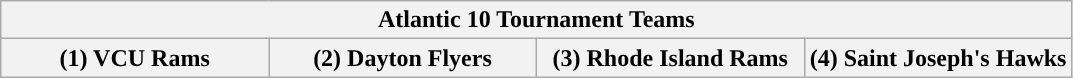<table class="wikitable">
<tr>
<th colspan=4>Atlantic 10 Tournament Teams</th>
</tr>
<tr>
<th style="width: 25%; ">(1) VCU Rams</th>
<th style="width: 25%; ">(2) Dayton Flyers</th>
<th style="width: 25%; ">(3) Rhode Island Rams</th>
<th style="width: 25%; ">(4) Saint Joseph's Hawks</th>
</tr>
</table>
